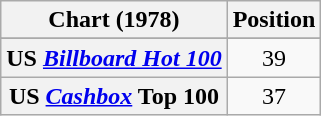<table class="wikitable sortable plainrowheaders" style="text-align:center;">
<tr>
<th scope="col">Chart (1978)</th>
<th scope="col">Position</th>
</tr>
<tr>
</tr>
<tr>
<th scope="row">US <em><a href='#'>Billboard Hot 100</a></em></th>
<td>39</td>
</tr>
<tr>
<th scope="row">US <em><a href='#'>Cashbox</a></em> Top 100</th>
<td>37</td>
</tr>
</table>
